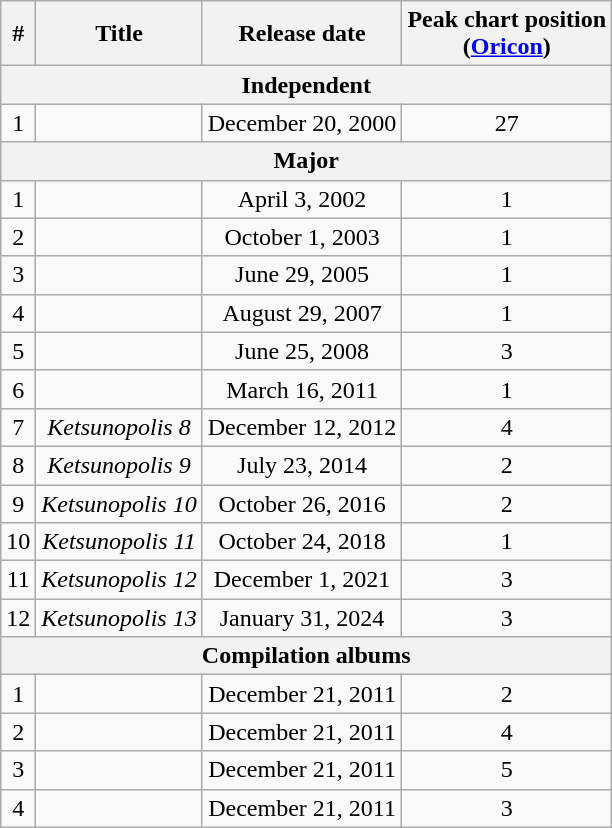<table class="wikitable" style="text-align:center" cellpadding="2">
<tr>
<th>#</th>
<th>Title</th>
<th>Release date</th>
<th>Peak chart position<br>(<a href='#'>Oricon</a>)<br></th>
</tr>
<tr>
<th colspan="4">Independent</th>
</tr>
<tr>
<td>1</td>
<td></td>
<td>December 20, 2000</td>
<td>27</td>
</tr>
<tr>
<th colspan="4">Major</th>
</tr>
<tr>
<td>1</td>
<td></td>
<td>April 3, 2002</td>
<td>1</td>
</tr>
<tr>
<td>2</td>
<td></td>
<td>October 1, 2003</td>
<td>1</td>
</tr>
<tr>
<td>3</td>
<td></td>
<td>June 29, 2005</td>
<td>1</td>
</tr>
<tr>
<td>4</td>
<td></td>
<td>August 29, 2007</td>
<td>1</td>
</tr>
<tr>
<td>5</td>
<td></td>
<td>June 25, 2008</td>
<td>3</td>
</tr>
<tr>
<td>6</td>
<td></td>
<td>March 16, 2011</td>
<td>1</td>
</tr>
<tr>
<td>7</td>
<td><em>Ketsunopolis 8</em></td>
<td>December 12, 2012</td>
<td>4</td>
</tr>
<tr>
<td>8</td>
<td><em>Ketsunopolis 9</em></td>
<td>July 23, 2014</td>
<td>2</td>
</tr>
<tr>
<td>9</td>
<td><em>Ketsunopolis 10</em></td>
<td>October 26, 2016</td>
<td>2</td>
</tr>
<tr>
<td>10</td>
<td><em>Ketsunopolis 11</em></td>
<td>October 24, 2018</td>
<td>1</td>
</tr>
<tr>
<td>11</td>
<td><em>Ketsunopolis 12</em></td>
<td>December 1, 2021</td>
<td>3</td>
</tr>
<tr>
<td>12</td>
<td><em>Ketsunopolis 13</em></td>
<td>January 31, 2024</td>
<td>3</td>
</tr>
<tr>
<th colspan="4">Compilation albums</th>
</tr>
<tr>
<td>1</td>
<td></td>
<td>December 21, 2011</td>
<td>2</td>
</tr>
<tr>
<td>2</td>
<td></td>
<td>December 21, 2011</td>
<td>4</td>
</tr>
<tr>
<td>3</td>
<td></td>
<td>December 21, 2011</td>
<td>5</td>
</tr>
<tr>
<td>4</td>
<td></td>
<td>December 21, 2011</td>
<td>3</td>
</tr>
</table>
